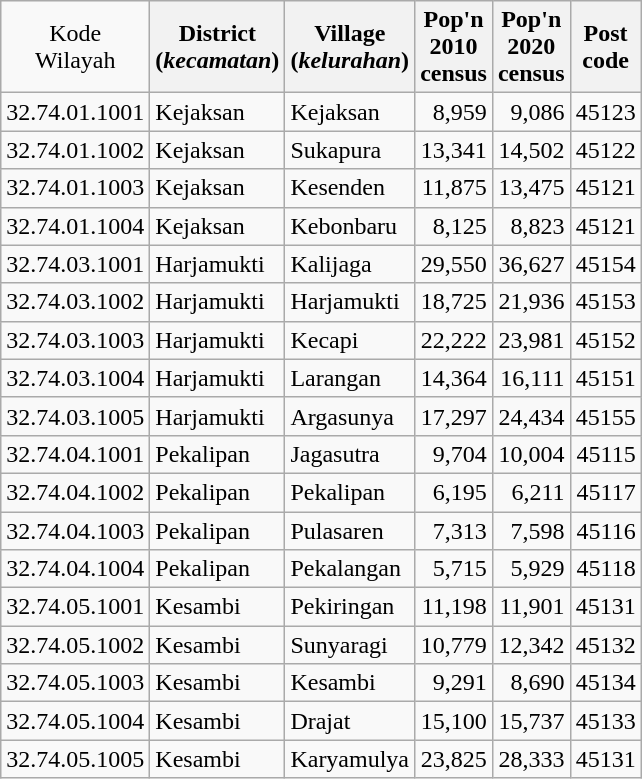<table class="wikitable" style="text-align:right;">
<tr>
<td style="text-align:center;">Kode <br>Wilayah</td>
<th>District <br>(<em>kecamatan</em>)</th>
<th>Village <br>(<em>kelurahan</em>)</th>
<th>Pop'n <br>2010<br>census</th>
<th>Pop'n <br>2020<br>census</th>
<th>Post<br>code</th>
</tr>
<tr>
<td style="text-align:center;">32.74.01.1001</td>
<td style="text-align:left;">Kejaksan</td>
<td style="text-align:left;">Kejaksan</td>
<td>8,959</td>
<td>9,086</td>
<td>45123</td>
</tr>
<tr>
<td style="text-align:center;">32.74.01.1002</td>
<td style="text-align:left;">Kejaksan</td>
<td style="text-align:left;">Sukapura</td>
<td>13,341</td>
<td>14,502</td>
<td>45122</td>
</tr>
<tr>
<td style="text-align:center;">32.74.01.1003</td>
<td style="text-align:left;">Kejaksan</td>
<td style="text-align:left;">Kesenden</td>
<td>11,875</td>
<td>13,475</td>
<td>45121</td>
</tr>
<tr>
<td style="text-align:center;">32.74.01.1004</td>
<td style="text-align:left;">Kejaksan</td>
<td style="text-align:left;">Kebonbaru</td>
<td>8,125</td>
<td>8,823</td>
<td>45121</td>
</tr>
<tr>
<td style="text-align:center;">32.74.03.1001</td>
<td style="text-align:left;">Harjamukti</td>
<td style="text-align:left;">Kalijaga</td>
<td>29,550</td>
<td>36,627</td>
<td>45154</td>
</tr>
<tr>
<td style="text-align:center;">32.74.03.1002</td>
<td style="text-align:left;">Harjamukti</td>
<td style="text-align:left;">Harjamukti</td>
<td>18,725</td>
<td>21,936</td>
<td>45153</td>
</tr>
<tr>
<td style="text-align:center;">32.74.03.1003</td>
<td style="text-align:left;">Harjamukti</td>
<td style="text-align:left;">Kecapi</td>
<td>22,222</td>
<td>23,981</td>
<td>45152</td>
</tr>
<tr>
<td style="text-align:center;">32.74.03.1004</td>
<td style="text-align:left;">Harjamukti</td>
<td style="text-align:left;">Larangan</td>
<td>14,364</td>
<td>16,111</td>
<td>45151</td>
</tr>
<tr>
<td style="text-align:center;">32.74.03.1005</td>
<td style="text-align:left;">Harjamukti</td>
<td style="text-align:left;">Argasunya</td>
<td>17,297</td>
<td>24,434</td>
<td>45155</td>
</tr>
<tr>
<td style="text-align:center;">32.74.04.1001</td>
<td style="text-align:left;">Pekalipan</td>
<td style="text-align:left;">Jagasutra</td>
<td>9,704</td>
<td>10,004</td>
<td>45115</td>
</tr>
<tr>
<td style="text-align:center;">32.74.04.1002</td>
<td style="text-align:left;">Pekalipan</td>
<td style="text-align:left;">Pekalipan</td>
<td>6,195</td>
<td>6,211</td>
<td>45117</td>
</tr>
<tr>
<td style="text-align:center;">32.74.04.1003</td>
<td style="text-align:left;">Pekalipan</td>
<td style="text-align:left;">Pulasaren</td>
<td>7,313</td>
<td>7,598</td>
<td>45116</td>
</tr>
<tr>
<td style="text-align:center;">32.74.04.1004</td>
<td style="text-align:left;">Pekalipan</td>
<td style="text-align:left;">Pekalangan</td>
<td>5,715</td>
<td>5,929</td>
<td>45118</td>
</tr>
<tr>
<td style="text-align:center;">32.74.05.1001</td>
<td style="text-align:left;">Kesambi</td>
<td style="text-align:left;">Pekiringan</td>
<td>11,198</td>
<td>11,901</td>
<td>45131</td>
</tr>
<tr>
<td style="text-align:center;">32.74.05.1002</td>
<td style="text-align:left;">Kesambi</td>
<td style="text-align:left;">Sunyaragi</td>
<td>10,779</td>
<td>12,342</td>
<td>45132</td>
</tr>
<tr>
<td style="text-align:center;">32.74.05.1003</td>
<td style="text-align:left;">Kesambi</td>
<td style="text-align:left;">Kesambi</td>
<td>9,291</td>
<td>8,690</td>
<td>45134</td>
</tr>
<tr>
<td style="text-align:center;">32.74.05.1004</td>
<td style="text-align:left;">Kesambi</td>
<td style="text-align:left;">Drajat</td>
<td>15,100</td>
<td>15,737</td>
<td>45133</td>
</tr>
<tr>
<td style="text-align:center;">32.74.05.1005</td>
<td style="text-align:left;">Kesambi</td>
<td style="text-align:left;">Karyamulya</td>
<td>23,825</td>
<td>28,333</td>
<td>45131</td>
</tr>
</table>
